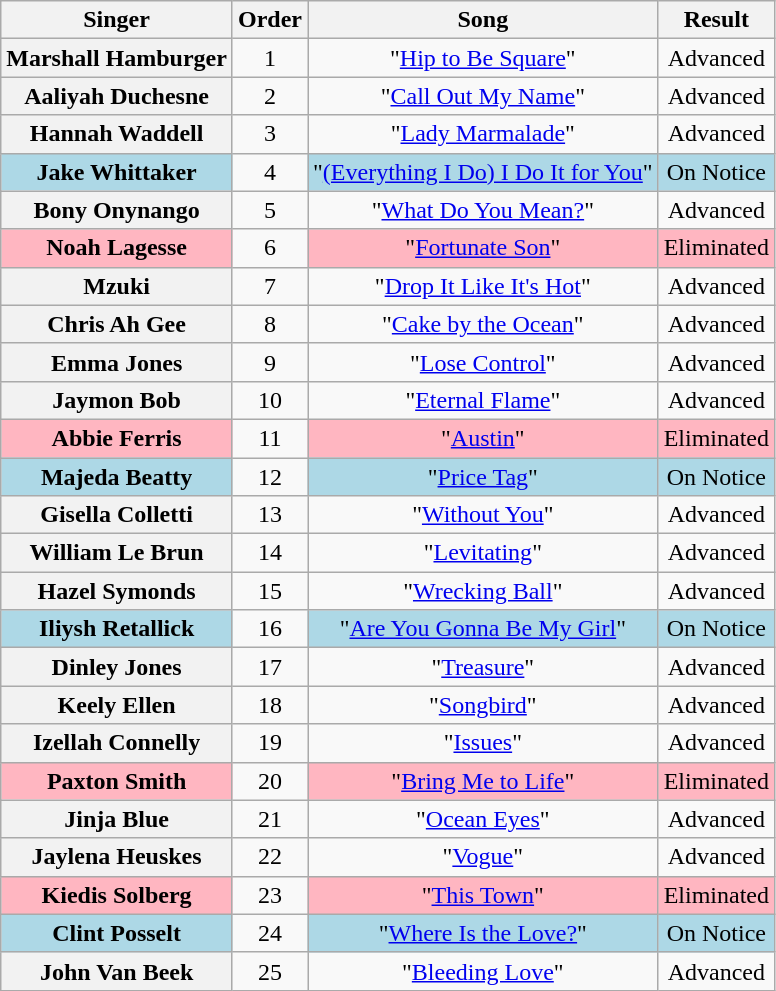<table class="wikitable plainrowheaders" style="text-align:center;">
<tr>
<th scope="col">Singer</th>
<th scope="col">Order</th>
<th scope="col">Song</th>
<th scope="col">Result</th>
</tr>
<tr>
<th>Marshall Hamburger</th>
<td>1</td>
<td>"<a href='#'>Hip to Be Square</a>"</td>
<td>Advanced</td>
</tr>
<tr>
<th>Aaliyah Duchesne</th>
<td>2</td>
<td>"<a href='#'>Call Out My Name</a>"</td>
<td>Advanced</td>
</tr>
<tr>
<th>Hannah Waddell</th>
<td>3</td>
<td>"<a href='#'>Lady Marmalade</a>"</td>
<td>Advanced</td>
</tr>
<tr>
<th style="background-color:lightblue">Jake Whittaker</th>
<td>4</td>
<td style="background-color:lightblue">"<a href='#'>(Everything I Do) I Do It for You</a>"</td>
<td style="background-color:lightblue">On Notice</td>
</tr>
<tr>
<th>Bony Onynango</th>
<td>5</td>
<td>"<a href='#'>What Do You Mean?</a>"</td>
<td>Advanced</td>
</tr>
<tr>
<th style="background-color:lightpink">Noah Lagesse</th>
<td>6</td>
<td style="background-color:lightpink">"<a href='#'>Fortunate Son</a>"</td>
<td style="background-color:lightpink">Eliminated</td>
</tr>
<tr>
<th>Mzuki</th>
<td>7</td>
<td>"<a href='#'>Drop It Like It's Hot</a>"</td>
<td>Advanced</td>
</tr>
<tr>
<th>Chris Ah Gee</th>
<td>8</td>
<td>"<a href='#'>Cake by the Ocean</a>"</td>
<td>Advanced</td>
</tr>
<tr>
<th>Emma Jones</th>
<td>9</td>
<td>"<a href='#'>Lose Control</a>"</td>
<td>Advanced</td>
</tr>
<tr>
<th>Jaymon Bob</th>
<td>10</td>
<td>"<a href='#'>Eternal Flame</a>"</td>
<td>Advanced</td>
</tr>
<tr>
<th style="background-color:lightpink">Abbie Ferris</th>
<td>11</td>
<td style="background-color:lightpink">"<a href='#'>Austin</a>"</td>
<td style="background-color:lightpink">Eliminated</td>
</tr>
<tr>
<th style="background-color:lightblue">Majeda Beatty</th>
<td>12</td>
<td style="background-color:lightblue">"<a href='#'>Price Tag</a>"</td>
<td style="background-color:lightblue">On Notice</td>
</tr>
<tr>
<th>Gisella Colletti</th>
<td>13</td>
<td>"<a href='#'>Without You</a>"</td>
<td>Advanced</td>
</tr>
<tr>
<th>William Le Brun</th>
<td>14</td>
<td>"<a href='#'>Levitating</a>"</td>
<td>Advanced</td>
</tr>
<tr>
<th>Hazel Symonds</th>
<td>15</td>
<td>"<a href='#'>Wrecking Ball</a>"</td>
<td>Advanced</td>
</tr>
<tr>
<th style="background-color:lightblue">Iliysh Retallick</th>
<td>16</td>
<td style="background-color:lightblue">"<a href='#'>Are You Gonna Be My Girl</a>"</td>
<td style="background-color:lightblue">On Notice</td>
</tr>
<tr>
<th>Dinley Jones</th>
<td>17</td>
<td>"<a href='#'>Treasure</a>"</td>
<td>Advanced</td>
</tr>
<tr>
<th>Keely Ellen</th>
<td>18</td>
<td>"<a href='#'>Songbird</a>"</td>
<td>Advanced</td>
</tr>
<tr>
<th>Izellah Connelly</th>
<td>19</td>
<td>"<a href='#'>Issues</a>"</td>
<td>Advanced</td>
</tr>
<tr>
<th style="background-color:lightpink">Paxton Smith</th>
<td>20</td>
<td style="background-color:lightpink">"<a href='#'>Bring Me to Life</a>"</td>
<td style="background-color:lightpink">Eliminated</td>
</tr>
<tr>
<th>Jinja Blue</th>
<td>21</td>
<td>"<a href='#'>Ocean Eyes</a>"</td>
<td>Advanced</td>
</tr>
<tr>
<th>Jaylena Heuskes</th>
<td>22</td>
<td>"<a href='#'>Vogue</a>"</td>
<td>Advanced</td>
</tr>
<tr>
<th style="background-color:lightpink">Kiedis Solberg</th>
<td>23</td>
<td style="background-color:lightpink">"<a href='#'>This Town</a>"</td>
<td style="background-color:lightpink">Eliminated</td>
</tr>
<tr>
<th style="background-color:lightblue">Clint Posselt</th>
<td>24</td>
<td style="background-color:lightblue">"<a href='#'>Where Is the Love?</a>"</td>
<td style="background-color:lightblue">On Notice</td>
</tr>
<tr>
<th>John Van Beek</th>
<td>25</td>
<td>"<a href='#'>Bleeding Love</a>"</td>
<td>Advanced</td>
</tr>
</table>
